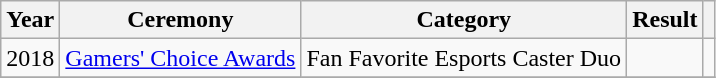<table class="wikitable" style="text-align:center;">
<tr>
<th>Year</th>
<th>Ceremony</th>
<th>Category</th>
<th>Result</th>
<th></th>
</tr>
<tr>
<td>2018</td>
<td><a href='#'>Gamers' Choice Awards</a></td>
<td>Fan Favorite Esports Caster Duo</td>
<td></td>
<td></td>
</tr>
<tr>
</tr>
</table>
